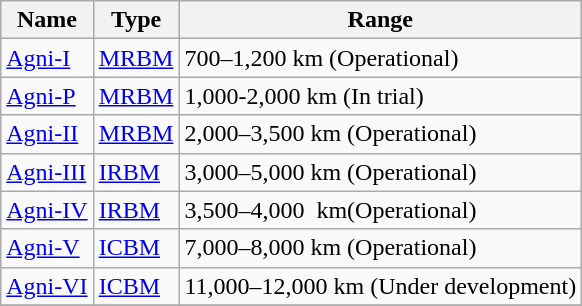<table class="wikitable">
<tr>
<th>Name</th>
<th>Type</th>
<th>Range</th>
</tr>
<tr>
<td><a href='#'>Agni-I</a></td>
<td><a href='#'>MRBM</a></td>
<td>700–1,200 km (Operational)</td>
</tr>
<tr>
<td><a href='#'>Agni-P</a></td>
<td><a href='#'>MRBM</a></td>
<td>1,000-2,000 km (In trial)</td>
</tr>
<tr>
<td><a href='#'>Agni-II</a></td>
<td><a href='#'>MRBM</a></td>
<td>2,000–3,500 km (Operational)</td>
</tr>
<tr>
<td><a href='#'>Agni-III</a></td>
<td><a href='#'>IRBM</a></td>
<td>3,000–5,000 km (Operational)</td>
</tr>
<tr>
<td><a href='#'>Agni-IV</a></td>
<td><a href='#'>IRBM</a></td>
<td>3,500–4,000  km(Operational)</td>
</tr>
<tr>
<td><a href='#'>Agni-V</a></td>
<td><a href='#'>ICBM</a></td>
<td>7,000–8,000 km (Operational)</td>
</tr>
<tr>
<td><a href='#'>Agni-VI</a></td>
<td><a href='#'>ICBM</a></td>
<td>11,000–12,000 km (Under development)</td>
</tr>
<tr>
</tr>
</table>
